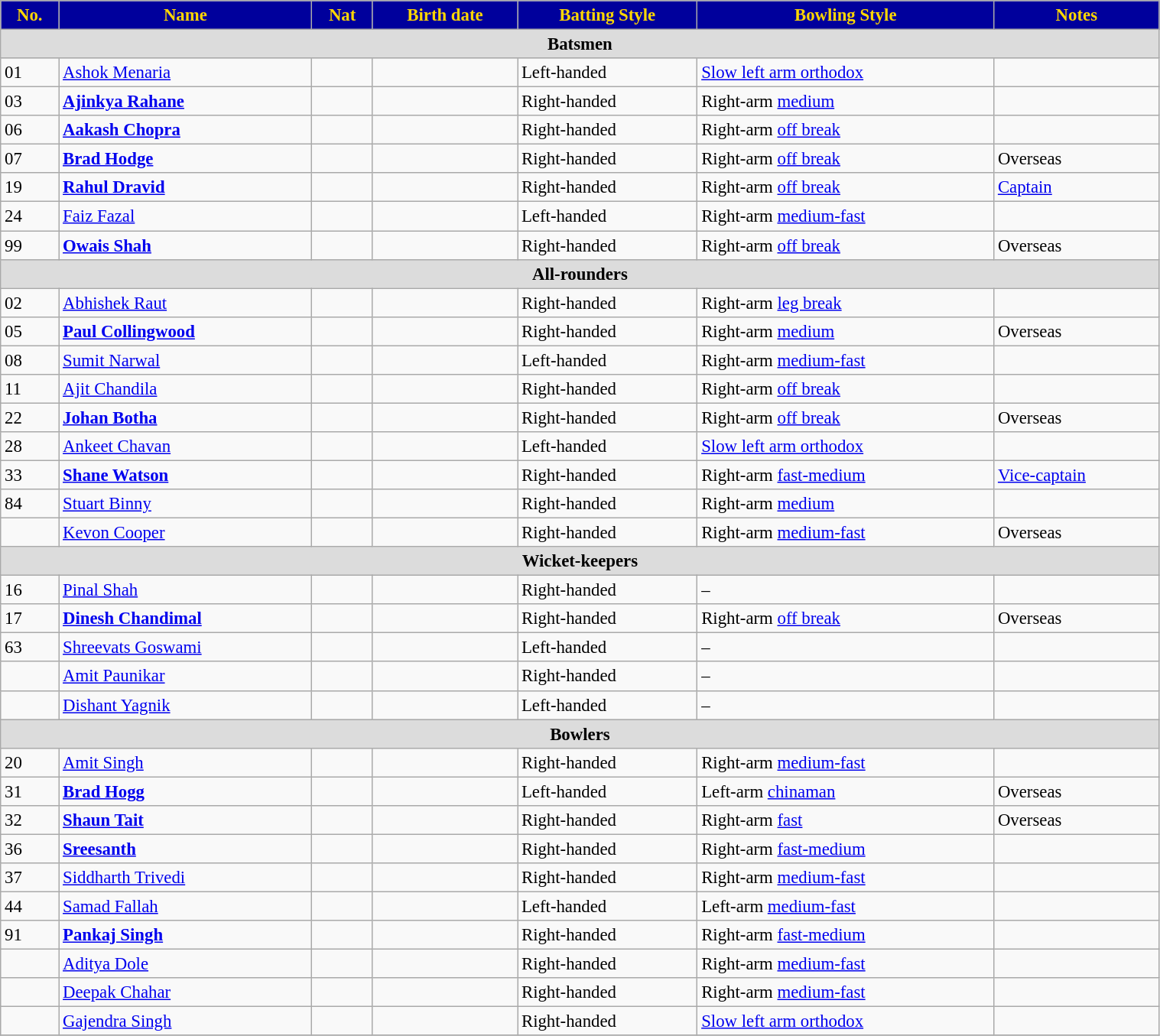<table class="wikitable" style="font-size:95%;" width="80%">
<tr>
<th style="background: #00009C; color:gold" align=right>No.</th>
<th style="background: #00009C; color:gold" align=right>Name</th>
<th style="background: #00009C; color:gold" align=right>Nat</th>
<th style="background: #00009C; color:gold" align=right>Birth date</th>
<th style="background: #00009C; color:gold" align=right>Batting Style</th>
<th style="background: #00009C; color:gold" align=right>Bowling Style</th>
<th style="background: #00009C; color:gold" align=right>Notes</th>
</tr>
<tr>
<th colspan="7" style="background: #DCDCDC" align=right>Batsmen</th>
</tr>
<tr>
<td>01</td>
<td><a href='#'>Ashok Menaria</a></td>
<td style="text-align:center"></td>
<td></td>
<td>Left-handed</td>
<td><a href='#'>Slow left arm orthodox</a></td>
<td></td>
</tr>
<tr>
<td>03</td>
<td><strong><a href='#'>Ajinkya Rahane</a></strong></td>
<td style="text-align:center"></td>
<td></td>
<td>Right-handed</td>
<td>Right-arm <a href='#'>medium</a></td>
<td></td>
</tr>
<tr>
<td>06</td>
<td><strong><a href='#'>Aakash Chopra</a></strong></td>
<td style="text-align:center"></td>
<td></td>
<td>Right-handed</td>
<td>Right-arm <a href='#'>off break</a></td>
<td></td>
</tr>
<tr>
<td>07</td>
<td><strong><a href='#'>Brad Hodge</a></strong></td>
<td style="text-align:center"></td>
<td></td>
<td>Right-handed</td>
<td>Right-arm <a href='#'>off break</a></td>
<td>Overseas</td>
</tr>
<tr>
<td>19</td>
<td><strong><a href='#'>Rahul Dravid</a></strong></td>
<td style="text-align:center"></td>
<td></td>
<td>Right-handed</td>
<td>Right-arm <a href='#'>off break</a></td>
<td><a href='#'>Captain</a></td>
</tr>
<tr>
<td>24</td>
<td><a href='#'>Faiz Fazal</a></td>
<td style="text-align:center"></td>
<td></td>
<td>Left-handed</td>
<td>Right-arm <a href='#'>medium-fast</a></td>
<td></td>
</tr>
<tr>
<td>99</td>
<td><strong><a href='#'>Owais Shah</a></strong></td>
<td style="text-align:center"></td>
<td></td>
<td>Right-handed</td>
<td>Right-arm <a href='#'>off break</a></td>
<td>Overseas</td>
</tr>
<tr>
<th colspan="7" style="background: #DCDCDC" align=right>All-rounders</th>
</tr>
<tr>
<td>02</td>
<td><a href='#'>Abhishek Raut</a></td>
<td style="text-align:center"></td>
<td></td>
<td>Right-handed</td>
<td>Right-arm <a href='#'>leg break</a></td>
<td></td>
</tr>
<tr>
<td>05</td>
<td><strong><a href='#'>Paul Collingwood</a></strong></td>
<td style="text-align:center"></td>
<td></td>
<td>Right-handed</td>
<td>Right-arm <a href='#'>medium</a></td>
<td>Overseas</td>
</tr>
<tr>
<td>08</td>
<td><a href='#'>Sumit Narwal</a></td>
<td style="text-align:center"></td>
<td></td>
<td>Left-handed</td>
<td>Right-arm <a href='#'>medium-fast</a></td>
<td></td>
</tr>
<tr>
<td>11</td>
<td><a href='#'>Ajit Chandila</a></td>
<td style="text-align:center"></td>
<td></td>
<td>Right-handed</td>
<td>Right-arm <a href='#'>off break</a></td>
<td></td>
</tr>
<tr>
<td>22</td>
<td><strong><a href='#'>Johan Botha</a></strong></td>
<td style="text-align:center"></td>
<td></td>
<td>Right-handed</td>
<td>Right-arm <a href='#'>off break</a></td>
<td>Overseas</td>
</tr>
<tr>
<td>28</td>
<td><a href='#'>Ankeet Chavan</a></td>
<td style="text-align:center"></td>
<td></td>
<td>Left-handed</td>
<td><a href='#'>Slow left arm orthodox</a></td>
<td></td>
</tr>
<tr>
<td>33</td>
<td><strong><a href='#'>Shane Watson</a></strong></td>
<td style="text-align:center"></td>
<td></td>
<td>Right-handed</td>
<td>Right-arm <a href='#'>fast-medium</a></td>
<td><a href='#'>Vice-captain</a></td>
</tr>
<tr>
<td>84</td>
<td><a href='#'>Stuart Binny</a></td>
<td style="text-align:center"></td>
<td></td>
<td>Right-handed</td>
<td>Right-arm <a href='#'>medium</a></td>
<td></td>
</tr>
<tr>
<td></td>
<td><a href='#'>Kevon Cooper</a></td>
<td style="text-align:center"></td>
<td></td>
<td>Right-handed</td>
<td>Right-arm <a href='#'>medium-fast</a></td>
<td>Overseas</td>
</tr>
<tr>
<th colspan="7" style="background: #DCDCDC" align=right>Wicket-keepers</th>
</tr>
<tr>
<td>16</td>
<td><a href='#'>Pinal Shah</a></td>
<td style="text-align:center"></td>
<td></td>
<td>Right-handed</td>
<td>–</td>
<td></td>
</tr>
<tr>
<td>17</td>
<td><strong><a href='#'>Dinesh Chandimal</a></strong></td>
<td style="text-align:center"></td>
<td></td>
<td>Right-handed</td>
<td>Right-arm <a href='#'>off break</a></td>
<td>Overseas</td>
</tr>
<tr>
<td>63</td>
<td><a href='#'>Shreevats Goswami</a></td>
<td style="text-align:center"></td>
<td></td>
<td>Left-handed</td>
<td>–</td>
<td></td>
</tr>
<tr>
<td></td>
<td><a href='#'>Amit Paunikar</a></td>
<td style="text-align:center"></td>
<td></td>
<td>Right-handed</td>
<td>–</td>
<td></td>
</tr>
<tr>
<td></td>
<td><a href='#'>Dishant Yagnik</a></td>
<td style="text-align:center"></td>
<td></td>
<td>Left-handed</td>
<td>–</td>
<td></td>
</tr>
<tr>
<th colspan="7" style="background: #DCDCDC" align=right>Bowlers</th>
</tr>
<tr>
<td>20</td>
<td><a href='#'>Amit Singh</a></td>
<td style="text-align:center"></td>
<td></td>
<td>Right-handed</td>
<td>Right-arm <a href='#'>medium-fast</a></td>
<td></td>
</tr>
<tr>
<td>31</td>
<td><strong><a href='#'>Brad Hogg</a></strong></td>
<td style="text-align:center"></td>
<td></td>
<td>Left-handed</td>
<td>Left-arm <a href='#'>chinaman</a></td>
<td>Overseas</td>
</tr>
<tr>
<td>32</td>
<td><strong><a href='#'>Shaun Tait</a></strong></td>
<td style="text-align:center"></td>
<td></td>
<td>Right-handed</td>
<td>Right-arm <a href='#'>fast</a></td>
<td>Overseas</td>
</tr>
<tr>
<td>36</td>
<td><strong><a href='#'>Sreesanth</a></strong></td>
<td style="text-align:center"></td>
<td></td>
<td>Right-handed</td>
<td>Right-arm <a href='#'>fast-medium</a></td>
<td></td>
</tr>
<tr>
<td>37</td>
<td><a href='#'>Siddharth Trivedi</a></td>
<td style="text-align:center"></td>
<td></td>
<td>Right-handed</td>
<td>Right-arm <a href='#'>medium-fast</a></td>
<td></td>
</tr>
<tr>
<td>44</td>
<td><a href='#'>Samad Fallah</a></td>
<td style="text-align:center"></td>
<td></td>
<td>Left-handed</td>
<td>Left-arm <a href='#'>medium-fast</a></td>
<td></td>
</tr>
<tr>
<td>91</td>
<td><strong><a href='#'>Pankaj Singh</a></strong></td>
<td style="text-align:center"></td>
<td></td>
<td>Right-handed</td>
<td>Right-arm <a href='#'>fast-medium</a></td>
<td></td>
</tr>
<tr>
<td></td>
<td><a href='#'>Aditya Dole</a></td>
<td style="text-align:center"></td>
<td></td>
<td>Right-handed</td>
<td>Right-arm <a href='#'>medium-fast</a></td>
<td></td>
</tr>
<tr>
<td></td>
<td><a href='#'>Deepak Chahar</a></td>
<td style="text-align:center"></td>
<td></td>
<td>Right-handed</td>
<td>Right-arm <a href='#'>medium-fast</a></td>
<td></td>
</tr>
<tr>
<td></td>
<td><a href='#'>Gajendra Singh</a></td>
<td style="text-align:center"></td>
<td></td>
<td>Right-handed</td>
<td><a href='#'>Slow left arm orthodox</a></td>
<td></td>
</tr>
<tr>
</tr>
</table>
